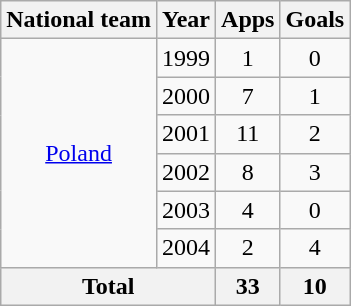<table class="wikitable" style="text-align:center">
<tr>
<th>National team</th>
<th>Year</th>
<th>Apps</th>
<th>Goals</th>
</tr>
<tr>
<td rowspan="6"><a href='#'>Poland</a></td>
<td>1999</td>
<td>1</td>
<td>0</td>
</tr>
<tr>
<td>2000</td>
<td>7</td>
<td>1</td>
</tr>
<tr>
<td>2001</td>
<td>11</td>
<td>2</td>
</tr>
<tr>
<td>2002</td>
<td>8</td>
<td>3</td>
</tr>
<tr>
<td>2003</td>
<td>4</td>
<td>0</td>
</tr>
<tr>
<td>2004</td>
<td>2</td>
<td>4</td>
</tr>
<tr>
<th colspan="2">Total</th>
<th>33</th>
<th>10</th>
</tr>
</table>
